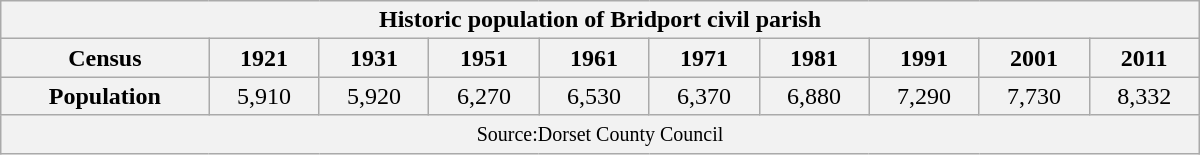<table class="wikitable" style="width:800px;">
<tr>
<th colspan= "15" style="background:; color: "><span>Historic population of Bridport civil parish</span></th>
</tr>
<tr style="text-align:center;">
<th style="background:; color: height:17px;">Census</th>
<th style="background:; color: ;">1921</th>
<th style="background:; color: ;">1931</th>
<th style="background:; color: ;">1951</th>
<th style="background:; color: ;">1961</th>
<th style="background:; color: ;">1971</th>
<th style="background:; color: ;">1981</th>
<th style="background:; color: ;">1991</th>
<th style="background:; color: ;">2001</th>
<th style="background:; color: ;">2011</th>
</tr>
<tr style="text-align:center;">
<th style="background:; color: ; height:17px;">Population</th>
<td style="background:#F2F2F2;">5,910</td>
<td style="background:#F2F2F2;">5,920</td>
<td style="background:#F2F2F2;">6,270</td>
<td style="background:#F2F2F2;">6,530</td>
<td style="background:#F2F2F2;">6,370</td>
<td style="background:#F2F2F2;">6,880</td>
<td style="background:#F2F2F2;">7,290</td>
<td style="background:#F2F2F2;">7,730</td>
<td style="background:#F2F2F2;">8,332</td>
</tr>
<tr style="text-align:center;">
<td colspan="15" style="background:#F2F2F2; color:; text-align:center;"><small>Source:Dorset County Council</small></td>
</tr>
</table>
